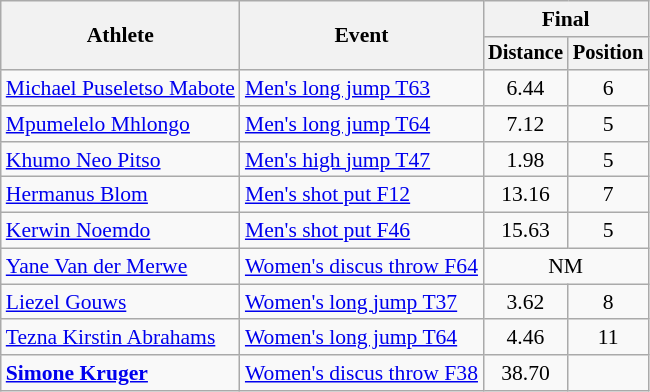<table class=wikitable style="font-size:90%">
<tr>
<th rowspan="2">Athlete</th>
<th rowspan="2">Event</th>
<th colspan="2">Final</th>
</tr>
<tr style="font-size:95%">
<th>Distance</th>
<th>Position</th>
</tr>
<tr align=center>
<td align=left><a href='#'>Michael Puseletso Mabote</a></td>
<td align=left><a href='#'>Men's long jump T63</a></td>
<td>6.44</td>
<td>6</td>
</tr>
<tr align=center>
<td align=left><a href='#'>Mpumelelo Mhlongo</a></td>
<td align=left><a href='#'>Men's long jump T64</a></td>
<td>7.12</td>
<td>5</td>
</tr>
<tr align=center>
<td align=left><a href='#'>Khumo Neo Pitso</a></td>
<td align=left><a href='#'>Men's high jump T47</a></td>
<td>1.98</td>
<td>5</td>
</tr>
<tr align=center>
<td align=left><a href='#'>Hermanus Blom</a></td>
<td align=left><a href='#'>Men's shot put F12</a></td>
<td>13.16</td>
<td>7</td>
</tr>
<tr align=center>
<td align=left><a href='#'>Kerwin Noemdo</a></td>
<td align=left><a href='#'>Men's shot put F46</a></td>
<td>15.63</td>
<td>5</td>
</tr>
<tr align=center>
<td align=left><a href='#'>Yane Van der Merwe</a></td>
<td align=left><a href='#'>Women's discus throw F64</a></td>
<td colspan=2>NM</td>
</tr>
<tr align=center>
<td align=left><a href='#'>Liezel Gouws</a></td>
<td align=left><a href='#'>Women's long jump T37</a></td>
<td>3.62</td>
<td>8</td>
</tr>
<tr align=center>
<td align=left><a href='#'>Tezna Kirstin Abrahams</a></td>
<td align=left><a href='#'>Women's long jump T64</a></td>
<td>4.46</td>
<td>11</td>
</tr>
<tr align=center>
<td align=left><strong><a href='#'>Simone Kruger</a></strong></td>
<td align=left><a href='#'>Women's discus throw F38</a></td>
<td>38.70</td>
<td></td>
</tr>
</table>
